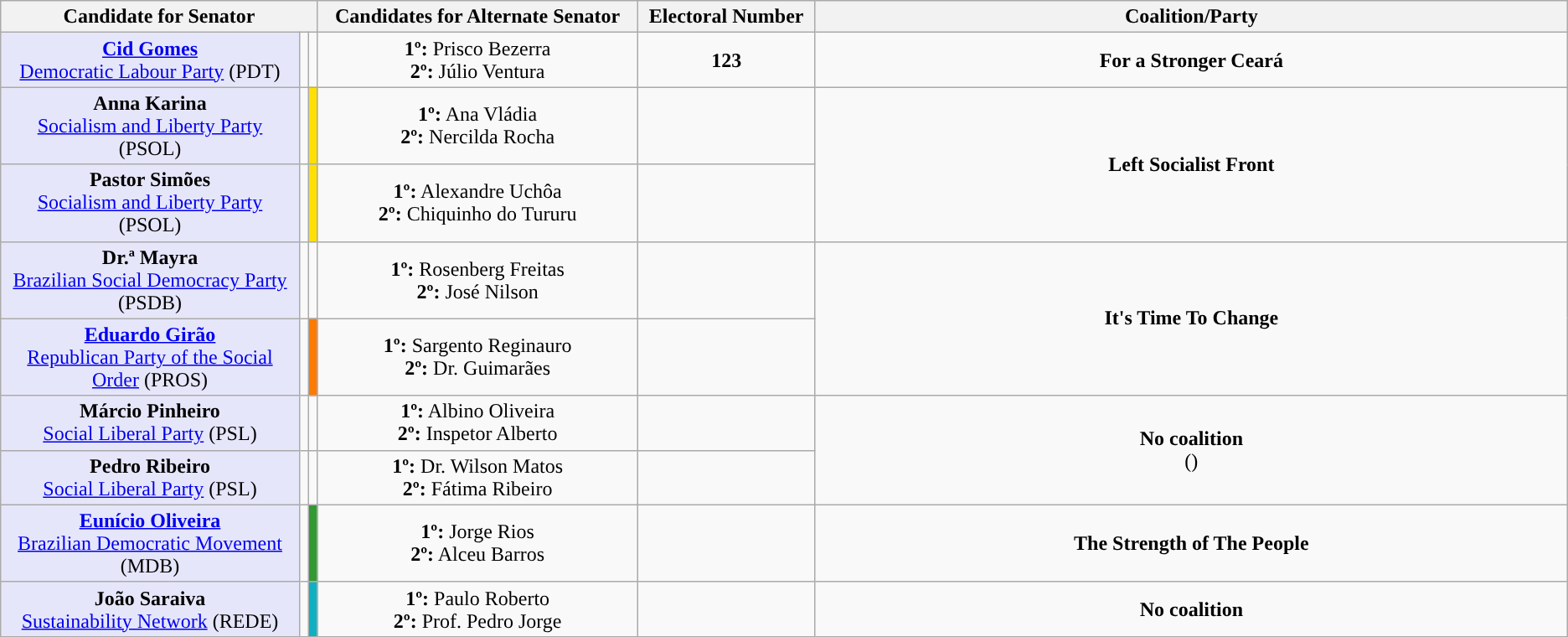<table class="wikitable" style="text-align:center;">
<tr>
<th colspan="3" style="width:20%;">Candidate for Senator</th>
<th>Candidates for Alternate Senator</th>
<th>Electoral Number</th>
<th style="width:48%;">Coalition/Party</th>
</tr>
<tr>
<td style="background:lavender;"><strong><a href='#'>Cid Gomes</a></strong><br><a href='#'>Democratic Labour Party</a> (PDT)</td>
<td></td>
<td style="background-color:"></td>
<td><strong>1º:</strong> Prisco Bezerra <br><strong>2º:</strong> Júlio Ventura </td>
<td><strong>123</strong></td>
<td><strong>For a Stronger Ceará</strong><br></td>
</tr>
<tr>
<td style="background:lavender;"><strong>Anna Karina</strong><br><a href='#'>Socialism and Liberty Party</a> (PSOL)</td>
<td></td>
<td style="background-color:#FFE000;"></td>
<td><strong>1º:</strong> Ana Vládia <br><strong>2º:</strong> Nercilda Rocha </td>
<td></td>
<td rowspan="2"><strong>Left Socialist Front</strong><br></td>
</tr>
<tr>
<td style="background:lavender;"><strong>Pastor Simões</strong><br><a href='#'>Socialism and Liberty Party</a> (PSOL)</td>
<td></td>
<td style="background-color:#FFE000"></td>
<td><strong>1º:</strong> Alexandre Uchôa <br><strong>2º:</strong> Chiquinho do Tururu </td>
<td></td>
</tr>
<tr>
<td style="background:lavender;"><strong>Dr.ª Mayra</strong><br><a href='#'>Brazilian Social Democracy Party</a> (PSDB)</td>
<td></td>
<td style="background-color:"></td>
<td><strong>1º:</strong> Rosenberg Freitas <br><strong>2º:</strong> José Nilson </td>
<td></td>
<td rowspan="2"><strong>It's Time To Change</strong><br></td>
</tr>
<tr>
<td style="background:lavender;"><strong><a href='#'>Eduardo Girão</a></strong><br><a href='#'>Republican Party of the Social Order</a> (PROS)</td>
<td></td>
<td style="background-color:#FF7A00"></td>
<td><strong>1º:</strong> Sargento Reginauro <br><strong>2º:</strong> Dr. Guimarães </td>
<td></td>
</tr>
<tr>
<td style="background:lavender;"><strong>Márcio Pinheiro</strong><br><a href='#'>Social Liberal Party</a> (PSL)</td>
<td></td>
<td style="background-color:"></td>
<td><strong>1º:</strong> Albino Oliveira <br><strong>2º:</strong> Inspetor Alberto </td>
<td></td>
<td rowspan="2"><strong>No coalition</strong><br>()</td>
</tr>
<tr>
<td style="background:lavender;"><strong>Pedro Ribeiro</strong><br><a href='#'>Social Liberal Party</a> (PSL)</td>
<td></td>
<td style="background-color:"></td>
<td><strong>1º:</strong> Dr. Wilson Matos <br><strong>2º:</strong> Fátima Ribeiro </td>
<td></td>
</tr>
<tr>
<td style="background:lavender;"><strong><a href='#'>Eunício Oliveira</a></strong><br><a href='#'>Brazilian Democratic Movement</a> (MDB)</td>
<td></td>
<td style="background-color:#339933;"></td>
<td><strong>1º:</strong> Jorge Rios <br><strong>2º:</strong> Alceu Barros </td>
<td></td>
<td><strong>The Strength of The People</strong><br></td>
</tr>
<tr>
<td style="background:lavender;"><strong>João Saraiva</strong><br><a href='#'>Sustainability Network</a> (REDE)</td>
<td></td>
<td style="background-color:#0FB0C1;"></td>
<td><strong>1º:</strong> Paulo Roberto <br><strong>2º:</strong> Prof. Pedro Jorge </td>
<td></td>
<td><strong>No coalition</strong><br></td>
</tr>
</table>
